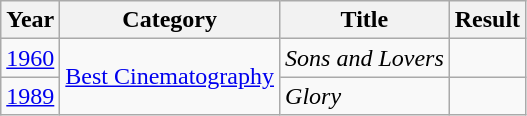<table class="wikitable plainrowheaders">
<tr>
<th>Year</th>
<th>Category</th>
<th>Title</th>
<th>Result</th>
</tr>
<tr>
<td><a href='#'>1960</a></td>
<td rowspan=2><a href='#'>Best Cinematography</a></td>
<td><em>Sons and Lovers</em></td>
<td></td>
</tr>
<tr>
<td><a href='#'>1989</a></td>
<td><em>Glory</em></td>
<td></td>
</tr>
</table>
